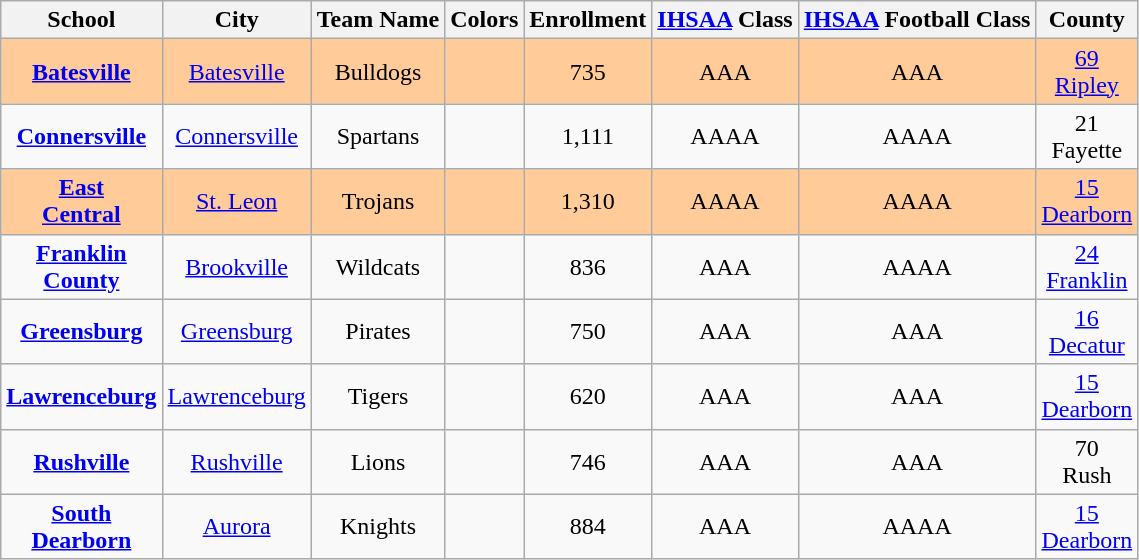<table class="wikitable" style="text-align:center;">
<tr>
<th>School</th>
<th>City</th>
<th>Team Name</th>
<th>Colors</th>
<th>Enrollment</th>
<th><a href='#'>IHSAA</a> Class</th>
<th><a href='#'>IHSAA</a> Football Class</th>
<th>County</th>
</tr>
<tr bgcolor=#FFCC99>
<td><strong><a href='#'>Batesville</a></strong></td>
<td><a href='#'>Batesville</a></td>
<td>Bulldogs</td>
<td> </td>
<td>735</td>
<td>AAA</td>
<td>AAA</td>
<td><a href='#'>69 <br> Ripley</a></td>
</tr>
<tr>
<td><a href='#'><strong>Connersville</strong></a></td>
<td><a href='#'>Connersville</a></td>
<td>Spartans</td>
<td> </td>
<td>1,111</td>
<td>AAAA</td>
<td>AAAA</td>
<td>21<br>Fayette</td>
</tr>
<tr bgcolor="#FFCC99">
<td><strong><a href='#'>East <br> Central</a></strong></td>
<td><a href='#'>St. Leon</a></td>
<td>Trojans</td>
<td>  </td>
<td>1,310</td>
<td>AAAA</td>
<td>AAAA</td>
<td><a href='#'>15 <br> Dearborn</a></td>
</tr>
<tr>
<td><strong><a href='#'>Franklin <br> County</a></strong></td>
<td><a href='#'>Brookville</a></td>
<td>Wildcats</td>
<td>  </td>
<td>836</td>
<td>AAA</td>
<td>AAAA</td>
<td><a href='#'>24 <br> Franklin</a></td>
</tr>
<tr>
<td><strong><a href='#'>Greensburg</a></strong></td>
<td><a href='#'>Greensburg</a></td>
<td>Pirates</td>
<td> </td>
<td>750</td>
<td>AAA</td>
<td>AAA</td>
<td><a href='#'>16 <br> Decatur</a></td>
</tr>
<tr>
<td><strong><a href='#'>Lawrenceburg</a></strong></td>
<td><a href='#'>Lawrenceburg</a></td>
<td>Tigers</td>
<td>  </td>
<td>620</td>
<td>AAA</td>
<td>AAA</td>
<td><a href='#'>15 <br>Dearborn</a></td>
</tr>
<tr>
<td><a href='#'><strong>Rushville</strong></a></td>
<td><a href='#'>Rushville</a></td>
<td>Lions</td>
<td>  </td>
<td>746</td>
<td>AAA</td>
<td>AAA</td>
<td>70<br>Rush</td>
</tr>
<tr>
<td><strong><a href='#'>South <br> Dearborn</a></strong></td>
<td><a href='#'>Aurora</a></td>
<td>Knights</td>
<td>  </td>
<td>884</td>
<td>AAA</td>
<td>AAAA</td>
<td><a href='#'>15 <br>Dearborn</a></td>
</tr>
</table>
